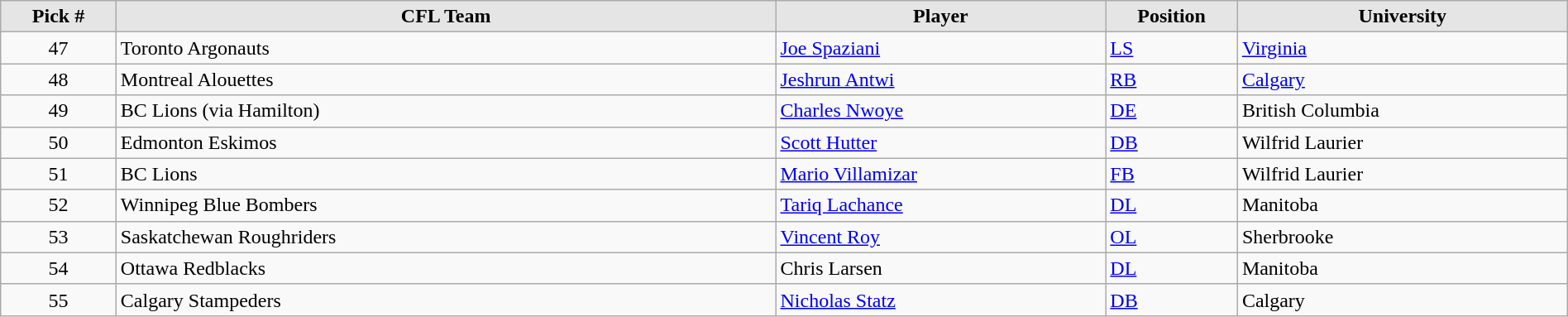<table class="wikitable" style="width: 100%">
<tr>
<th style="background:#E5E5E5;" width=7%>Pick #</th>
<th width=40% style="background:#E5E5E5;">CFL Team</th>
<th width=20% style="background:#E5E5E5;">Player</th>
<th width=8% style="background:#E5E5E5;">Position</th>
<th width=20% style="background:#E5E5E5;">University</th>
</tr>
<tr>
<td align=center>47</td>
<td>Toronto Argonauts</td>
<td><a href='#'>Joe Spaziani</a></td>
<td><a href='#'>LS</a></td>
<td><a href='#'>Virginia</a></td>
</tr>
<tr>
<td align=center>48</td>
<td>Montreal Alouettes</td>
<td><a href='#'>Jeshrun Antwi</a></td>
<td><a href='#'>RB</a></td>
<td><a href='#'>Calgary</a></td>
</tr>
<tr>
<td align=center>49</td>
<td>BC Lions (via Hamilton)</td>
<td><a href='#'>Charles Nwoye</a></td>
<td><a href='#'>DE</a></td>
<td>British Columbia</td>
</tr>
<tr>
<td align=center>50</td>
<td>Edmonton Eskimos</td>
<td><a href='#'>Scott Hutter</a></td>
<td><a href='#'>DB</a></td>
<td>Wilfrid Laurier</td>
</tr>
<tr>
<td align=center>51</td>
<td>BC Lions</td>
<td><a href='#'>Mario Villamizar</a></td>
<td><a href='#'>FB</a></td>
<td>Wilfrid Laurier</td>
</tr>
<tr>
<td align=center>52</td>
<td>Winnipeg Blue Bombers</td>
<td><a href='#'>Tariq Lachance</a></td>
<td><a href='#'>DL</a></td>
<td>Manitoba</td>
</tr>
<tr>
<td align=center>53</td>
<td>Saskatchewan Roughriders</td>
<td><a href='#'>Vincent Roy</a></td>
<td><a href='#'>OL</a></td>
<td>Sherbrooke</td>
</tr>
<tr>
<td align=center>54</td>
<td>Ottawa Redblacks</td>
<td>Chris Larsen</td>
<td><a href='#'>DL</a></td>
<td>Manitoba</td>
</tr>
<tr>
<td align=center>55</td>
<td>Calgary Stampeders</td>
<td><a href='#'>Nicholas Statz</a></td>
<td><a href='#'>DB</a></td>
<td>Calgary</td>
</tr>
</table>
